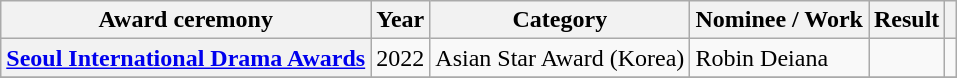<table class="wikitable plainrowheaders sortable">
<tr>
<th scope="col">Award ceremony</th>
<th scope="col">Year</th>
<th scope="col">Category</th>
<th scope="col">Nominee / Work</th>
<th scope="col">Result</th>
<th scope="col" class="unsortable"></th>
</tr>
<tr>
<th scope="row"><a href='#'>Seoul International Drama Awards</a></th>
<td>2022</td>
<td>Asian Star Award (Korea)</td>
<td>Robin Deiana</td>
<td></td>
<td></td>
</tr>
<tr>
</tr>
</table>
